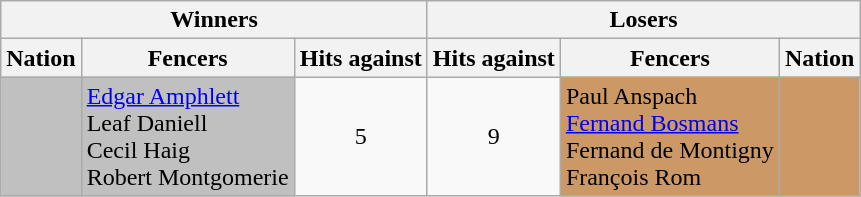<table class=wikitable>
<tr>
<th colspan=3>Winners</th>
<th colspan=3>Losers</th>
</tr>
<tr>
<th>Nation</th>
<th>Fencers</th>
<th>Hits against</th>
<th>Hits against</th>
<th>Fencers</th>
<th>Nation</th>
</tr>
<tr>
<td bgcolor=silver></td>
<td bgcolor=silver><a href='#'>Edgar Amphlett</a> <br> Leaf Daniell <br> Cecil Haig <br> Robert Montgomerie</td>
<td align=center>5</td>
<td align=center>9</td>
<td bgcolor=cc9966>Paul Anspach <br> <a href='#'>Fernand Bosmans</a> <br> Fernand de Montigny <br> François Rom</td>
<td bgcolor=cc9966></td>
</tr>
</table>
